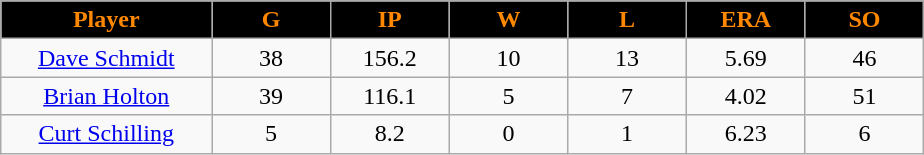<table class="wikitable sortable">
<tr>
<th style="background:black;color:#FF8800;" width="16%">Player</th>
<th style="background:black;color:#FF8800;" width="9%">G</th>
<th style="background:black;color:#FF8800;" width="9%">IP</th>
<th style="background:black;color:#FF8800;" width="9%">W</th>
<th style="background:black;color:#FF8800;" width="9%">L</th>
<th style="background:black;color:#FF8800;" width="9%">ERA</th>
<th style="background:black;color:#FF8800;" width="9%">SO</th>
</tr>
<tr align="center">
<td><a href='#'>Dave Schmidt</a></td>
<td>38</td>
<td>156.2</td>
<td>10</td>
<td>13</td>
<td>5.69</td>
<td>46</td>
</tr>
<tr align="center">
<td><a href='#'>Brian Holton</a></td>
<td>39</td>
<td>116.1</td>
<td>5</td>
<td>7</td>
<td>4.02</td>
<td>51</td>
</tr>
<tr align="center">
<td><a href='#'>Curt Schilling</a></td>
<td>5</td>
<td>8.2</td>
<td>0</td>
<td>1</td>
<td>6.23</td>
<td>6</td>
</tr>
</table>
